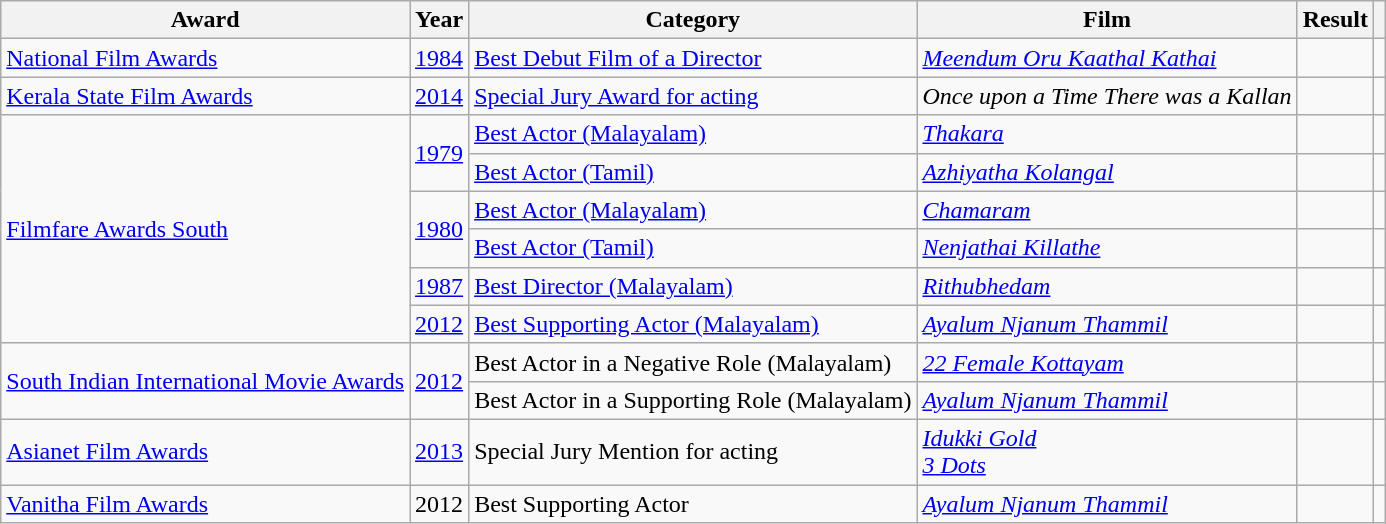<table class="wikitable">
<tr>
<th>Award</th>
<th>Year</th>
<th>Category</th>
<th>Film</th>
<th>Result</th>
<th></th>
</tr>
<tr>
<td><a href='#'>National Film Awards</a></td>
<td><a href='#'>1984</a></td>
<td><a href='#'>Best Debut Film of a Director</a></td>
<td><em><a href='#'>Meendum Oru Kaathal Kathai</a></em></td>
<td></td>
<td></td>
</tr>
<tr>
<td><a href='#'>Kerala State Film Awards</a></td>
<td><a href='#'>2014</a></td>
<td><a href='#'>Special Jury Award for acting</a></td>
<td><em>Once upon a Time There was a Kallan</em></td>
<td></td>
<td></td>
</tr>
<tr>
<td rowspan="6"><a href='#'>Filmfare Awards South</a></td>
<td rowspan="2"><a href='#'>1979</a></td>
<td><a href='#'>Best Actor (Malayalam)</a></td>
<td><em><a href='#'>Thakara</a></em></td>
<td></td>
<td></td>
</tr>
<tr>
<td><a href='#'>Best Actor (Tamil)</a></td>
<td><em><a href='#'>Azhiyatha Kolangal</a></em></td>
<td></td>
<td></td>
</tr>
<tr>
<td rowspan="2"><a href='#'>1980</a></td>
<td><a href='#'>Best Actor (Malayalam)</a></td>
<td><em><a href='#'>Chamaram</a></em></td>
<td></td>
<td></td>
</tr>
<tr>
<td><a href='#'>Best Actor (Tamil)</a></td>
<td><em><a href='#'>Nenjathai Killathe</a></em></td>
<td></td>
<td></td>
</tr>
<tr>
<td><a href='#'>1987</a></td>
<td><a href='#'>Best Director (Malayalam)</a></td>
<td><em><a href='#'>Rithubhedam</a></em></td>
<td></td>
<td></td>
</tr>
<tr>
<td><a href='#'>2012</a></td>
<td><a href='#'>Best Supporting Actor (Malayalam)</a></td>
<td><em><a href='#'>Ayalum Njanum Thammil</a></em></td>
<td></td>
<td></td>
</tr>
<tr>
<td rowspan="2"><a href='#'>South Indian International Movie Awards</a></td>
<td rowspan="2"><a href='#'>2012</a></td>
<td>Best Actor in a Negative Role (Malayalam)</td>
<td><em><a href='#'>22 Female Kottayam</a></em></td>
<td></td>
<td></td>
</tr>
<tr>
<td>Best Actor in a Supporting Role (Malayalam)</td>
<td><em><a href='#'>Ayalum Njanum Thammil</a></em></td>
<td></td>
<td></td>
</tr>
<tr>
<td><a href='#'>Asianet Film Awards</a></td>
<td><a href='#'>2013</a></td>
<td>Special Jury Mention for acting</td>
<td><em><a href='#'>Idukki Gold</a></em> <br> <em><a href='#'>3 Dots</a></em></td>
<td></td>
<td></td>
</tr>
<tr>
<td><a href='#'>Vanitha Film Awards</a></td>
<td>2012</td>
<td>Best Supporting Actor</td>
<td><em><a href='#'>Ayalum Njanum Thammil</a></em></td>
<td></td>
<td></td>
</tr>
</table>
